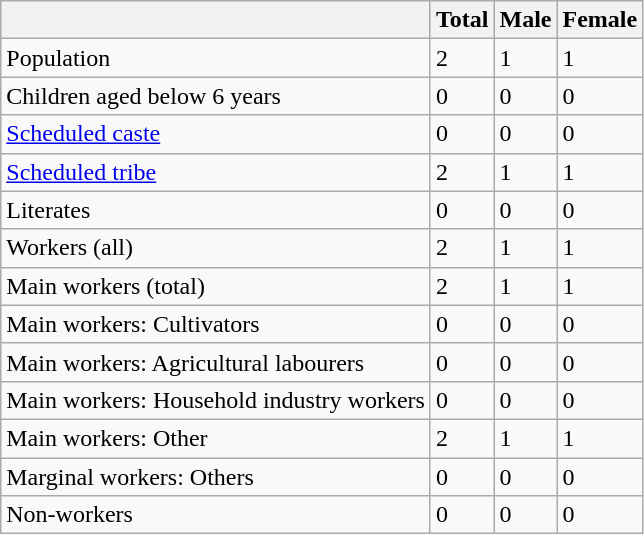<table class="wikitable sortable">
<tr>
<th></th>
<th>Total</th>
<th>Male</th>
<th>Female</th>
</tr>
<tr>
<td>Population</td>
<td>2</td>
<td>1</td>
<td>1</td>
</tr>
<tr>
<td>Children aged below 6 years</td>
<td>0</td>
<td>0</td>
<td>0</td>
</tr>
<tr>
<td><a href='#'>Scheduled caste</a></td>
<td>0</td>
<td>0</td>
<td>0</td>
</tr>
<tr>
<td><a href='#'>Scheduled tribe</a></td>
<td>2</td>
<td>1</td>
<td>1</td>
</tr>
<tr>
<td>Literates</td>
<td>0</td>
<td>0</td>
<td>0</td>
</tr>
<tr>
<td>Workers (all)</td>
<td>2</td>
<td>1</td>
<td>1</td>
</tr>
<tr>
<td>Main workers (total)</td>
<td>2</td>
<td>1</td>
<td>1</td>
</tr>
<tr>
<td>Main workers: Cultivators</td>
<td>0</td>
<td>0</td>
<td>0</td>
</tr>
<tr>
<td>Main workers: Agricultural labourers</td>
<td>0</td>
<td>0</td>
<td>0</td>
</tr>
<tr>
<td>Main workers: Household industry workers</td>
<td>0</td>
<td>0</td>
<td>0</td>
</tr>
<tr>
<td>Main workers: Other</td>
<td>2</td>
<td>1</td>
<td>1</td>
</tr>
<tr>
<td>Marginal workers: Others</td>
<td>0</td>
<td>0</td>
<td>0</td>
</tr>
<tr>
<td>Non-workers</td>
<td>0</td>
<td>0</td>
<td>0</td>
</tr>
</table>
